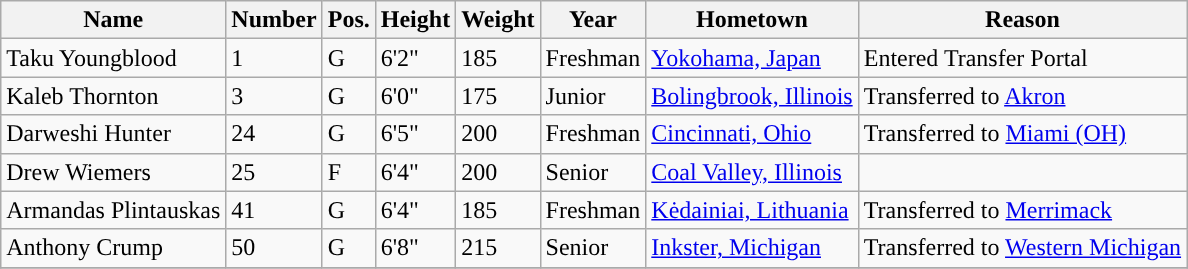<table class="wikitable sortable sortable" border="1">
<tr align=center>
<th style="background:#">Name</th>
<th style="background:#">Number</th>
<th style="background:#">Pos.</th>
<th style="background:#">Height</th>
<th style="background:#">Weight</th>
<th style="background:#">Year</th>
<th style="background:#">Hometown</th>
<th style="background:#">Reason</th>
</tr>
<tr>
<td>Taku Youngblood</td>
<td>1</td>
<td>G</td>
<td>6'2"</td>
<td>185</td>
<td>Freshman</td>
<td><a href='#'>Yokohama, Japan</a></td>
<td>Entered Transfer Portal</td>
</tr>
<tr>
<td>Kaleb Thornton</td>
<td>3</td>
<td>G</td>
<td>6'0"</td>
<td>175</td>
<td>Junior</td>
<td><a href='#'>Bolingbrook, Illinois</a></td>
<td>Transferred to <a href='#'>Akron</a></td>
</tr>
<tr>
<td>Darweshi Hunter</td>
<td>24</td>
<td>G</td>
<td>6'5"</td>
<td>200</td>
<td>Freshman</td>
<td><a href='#'>Cincinnati, Ohio</a></td>
<td>Transferred to <a href='#'>Miami (OH)</a></td>
</tr>
<tr>
<td>Drew Wiemers</td>
<td>25</td>
<td>F</td>
<td>6'4"</td>
<td>200</td>
<td>Senior</td>
<td><a href='#'>Coal Valley, Illinois</a></td>
<td></td>
</tr>
<tr>
<td>Armandas Plintauskas</td>
<td>41</td>
<td>G</td>
<td>6'4"</td>
<td>185</td>
<td>Freshman</td>
<td><a href='#'>Kėdainiai, Lithuania</a></td>
<td>Transferred to <a href='#'>Merrimack</a></td>
</tr>
<tr>
<td>Anthony Crump</td>
<td>50</td>
<td>G</td>
<td>6'8"</td>
<td>215</td>
<td>Senior</td>
<td><a href='#'>Inkster, Michigan</a></td>
<td>Transferred to <a href='#'>Western Michigan</a></td>
</tr>
<tr>
</tr>
</table>
